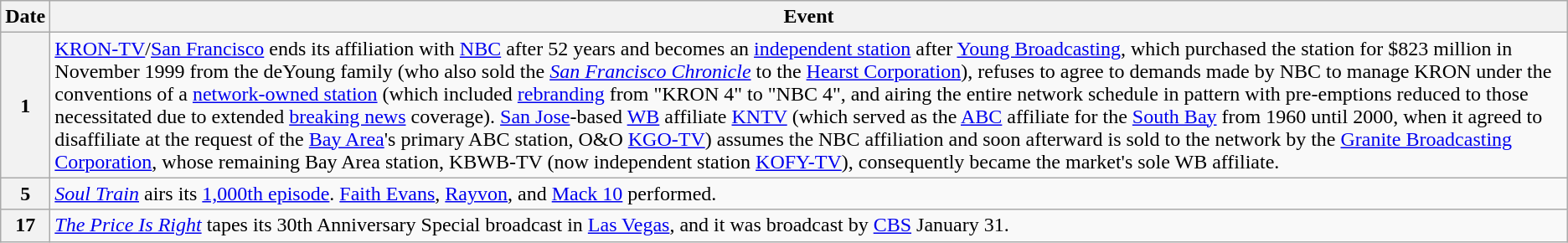<table class="wikitable">
<tr>
<th>Date</th>
<th>Event</th>
</tr>
<tr>
<th>1</th>
<td><a href='#'>KRON-TV</a>/<a href='#'>San Francisco</a> ends its affiliation with <a href='#'>NBC</a> after 52 years and becomes an <a href='#'>independent station</a> after <a href='#'>Young Broadcasting</a>, which purchased the station for $823 million in November 1999 from the deYoung family (who also sold the <em><a href='#'>San Francisco Chronicle</a></em> to the <a href='#'>Hearst Corporation</a>), refuses to agree to demands made by NBC to manage KRON under the conventions of a <a href='#'>network-owned station</a> (which included <a href='#'>rebranding</a> from "KRON 4" to "NBC 4", and airing the entire network schedule in pattern with pre-emptions reduced to those necessitated due to extended <a href='#'>breaking news</a> coverage). <a href='#'>San Jose</a>-based <a href='#'>WB</a> affiliate <a href='#'>KNTV</a> (which served as the <a href='#'>ABC</a> affiliate for the <a href='#'>South Bay</a> from 1960 until 2000, when it agreed to disaffiliate at the request of the <a href='#'>Bay Area</a>'s primary ABC station, O&O <a href='#'>KGO-TV</a>) assumes the NBC affiliation and soon afterward is sold to the network by the <a href='#'>Granite Broadcasting Corporation</a>, whose remaining Bay Area station, KBWB-TV (now independent station <a href='#'>KOFY-TV</a>), consequently became the market's sole WB affiliate.</td>
</tr>
<tr>
<th>5</th>
<td><em><a href='#'>Soul Train</a></em> airs its <a href='#'>1,000th episode</a>. <a href='#'>Faith Evans</a>, <a href='#'>Rayvon</a>, and <a href='#'>Mack 10</a> performed.</td>
</tr>
<tr>
<th>17</th>
<td><em><a href='#'>The Price Is Right</a></em> tapes its 30th Anniversary Special broadcast in <a href='#'>Las Vegas</a>, and it was broadcast by <a href='#'>CBS</a> January 31.</td>
</tr>
</table>
